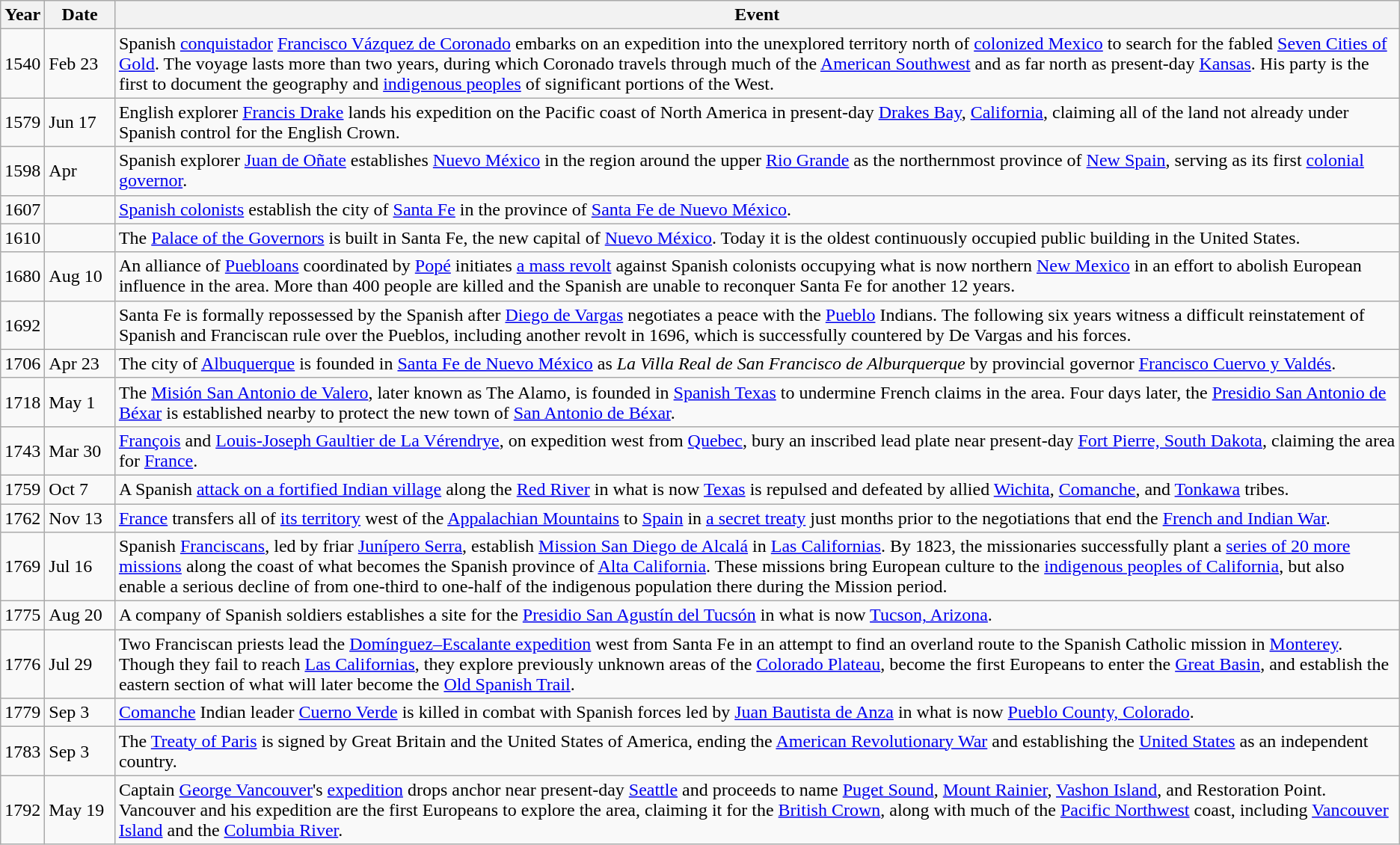<table class=wikitable>
<tr>
<th>Year</th>
<th width=55>Date</th>
<th>Event</th>
</tr>
<tr>
<td rowspan=1>1540</td>
<td>Feb 23</td>
<td>Spanish <a href='#'>conquistador</a> <a href='#'>Francisco Vázquez de Coronado</a> embarks on an expedition into the unexplored territory north of <a href='#'>colonized Mexico</a> to search for the fabled <a href='#'>Seven Cities of Gold</a>. The voyage lasts more than two years, during which Coronado travels through much of the <a href='#'>American Southwest</a> and as far north as present-day <a href='#'>Kansas</a>. His party is the first to document the geography and <a href='#'>indigenous peoples</a> of significant portions of the West.</td>
</tr>
<tr>
<td rowspan=1>1579</td>
<td>Jun 17</td>
<td>English explorer <a href='#'>Francis Drake</a> lands his expedition on the Pacific coast of North America in present-day <a href='#'>Drakes Bay</a>, <a href='#'>California</a>, claiming all of the land not already under Spanish control for the English Crown.</td>
</tr>
<tr>
<td rowspan=1>1598</td>
<td>Apr</td>
<td>Spanish explorer <a href='#'>Juan de Oñate</a> establishes <a href='#'>Nuevo México</a> in the region around the upper <a href='#'>Rio Grande</a> as the northernmost province of <a href='#'>New Spain</a>, serving as its first <a href='#'>colonial governor</a>.</td>
</tr>
<tr>
<td rowspan=1>1607</td>
<td></td>
<td><a href='#'>Spanish colonists</a> establish the city of <a href='#'>Santa Fe</a> in the province of <a href='#'>Santa Fe de Nuevo México</a>.</td>
</tr>
<tr>
<td rowspan=1>1610</td>
<td></td>
<td>The <a href='#'>Palace of the Governors</a> is built in Santa Fe, the new capital of <a href='#'>Nuevo México</a>. Today it is the oldest continuously occupied public building in the United States.</td>
</tr>
<tr>
<td rowspan=1>1680</td>
<td>Aug 10</td>
<td>An alliance of <a href='#'>Puebloans</a> coordinated by <a href='#'>Popé</a> initiates <a href='#'>a mass revolt</a> against Spanish colonists occupying what is now northern <a href='#'>New Mexico</a> in an effort to abolish European influence in the area. More than 400 people are killed and the Spanish are unable to reconquer Santa Fe for another 12 years.</td>
</tr>
<tr>
<td rowspan=1>1692</td>
<td></td>
<td>Santa Fe is formally repossessed by the Spanish after <a href='#'>Diego de Vargas</a> negotiates a peace with the <a href='#'>Pueblo</a> Indians. The following six years witness a difficult reinstatement of Spanish and Franciscan rule over the Pueblos, including another revolt in 1696, which is successfully countered by De Vargas and his forces.</td>
</tr>
<tr>
<td rowspan=1>1706</td>
<td>Apr 23</td>
<td>The city of <a href='#'>Albuquerque</a> is founded in <a href='#'>Santa Fe de Nuevo México</a> as <em>La Villa Real de San Francisco de Alburquerque</em> by provincial governor <a href='#'>Francisco Cuervo y Valdés</a>.</td>
</tr>
<tr>
<td rowspan=1>1718</td>
<td>May 1</td>
<td>The <a href='#'>Misión San Antonio de Valero</a>, later known as The Alamo, is founded in <a href='#'>Spanish Texas</a> to undermine French claims in the area. Four days later, the <a href='#'>Presidio San Antonio de Béxar</a> is established nearby to protect the new town of <a href='#'>San Antonio de Béxar</a>.</td>
</tr>
<tr>
<td rowspan=1>1743</td>
<td>Mar 30</td>
<td><a href='#'>François</a> and <a href='#'>Louis-Joseph Gaultier de La Vérendrye</a>, on expedition west from <a href='#'>Quebec</a>, bury an inscribed lead plate near present-day <a href='#'>Fort Pierre, South Dakota</a>, claiming the area for <a href='#'>France</a>.</td>
</tr>
<tr>
<td rowspan=1>1759</td>
<td>Oct 7</td>
<td>A Spanish <a href='#'>attack on a fortified Indian village</a> along the <a href='#'>Red River</a> in what is now <a href='#'>Texas</a> is repulsed and defeated by allied <a href='#'>Wichita</a>, <a href='#'>Comanche</a>, and <a href='#'>Tonkawa</a> tribes.</td>
</tr>
<tr>
<td rowspan=1>1762</td>
<td>Nov 13</td>
<td><a href='#'>France</a> transfers all of <a href='#'>its territory</a> west of the <a href='#'>Appalachian Mountains</a> to <a href='#'>Spain</a> in <a href='#'>a secret treaty</a> just months prior to the negotiations that end the <a href='#'>French and Indian War</a>.</td>
</tr>
<tr>
<td rowspan=1>1769</td>
<td>Jul 16</td>
<td>Spanish <a href='#'>Franciscans</a>, led by friar <a href='#'>Junípero Serra</a>, establish <a href='#'>Mission San Diego de Alcalá</a> in <a href='#'>Las Californias</a>. By 1823, the missionaries successfully plant a <a href='#'>series of 20 more missions</a> along the coast of what becomes the Spanish province of <a href='#'>Alta California</a>. These missions bring European culture to the <a href='#'>indigenous peoples of California</a>, but also enable a serious decline of from one-third to one-half of the indigenous population there during the Mission period.</td>
</tr>
<tr>
<td rowspan=1>1775</td>
<td>Aug 20</td>
<td>A company of Spanish soldiers establishes a site for the <a href='#'>Presidio San Agustín del Tucsón</a> in what is now <a href='#'>Tucson, Arizona</a>.</td>
</tr>
<tr>
<td rowspan=1>1776</td>
<td>Jul 29</td>
<td>Two Franciscan priests lead the <a href='#'>Domínguez–Escalante expedition</a> west from Santa Fe in an attempt to find an overland route to the Spanish Catholic mission in <a href='#'>Monterey</a>. Though they fail to reach <a href='#'>Las Californias</a>, they explore previously unknown areas of the <a href='#'>Colorado Plateau</a>, become the first Europeans to enter the <a href='#'>Great Basin</a>, and establish the eastern section of what will later become the <a href='#'>Old Spanish Trail</a>.</td>
</tr>
<tr>
<td rowspan=1>1779</td>
<td>Sep 3</td>
<td><a href='#'>Comanche</a> Indian leader <a href='#'>Cuerno Verde</a> is killed in combat with Spanish forces led by <a href='#'>Juan Bautista de Anza</a> in what is now <a href='#'>Pueblo County, Colorado</a>.</td>
</tr>
<tr>
<td rowspan=1>1783</td>
<td>Sep 3</td>
<td>The <a href='#'>Treaty of Paris</a> is signed by Great Britain and the United States of America, ending the <a href='#'>American Revolutionary War</a> and establishing the <a href='#'>United States</a> as an independent country.</td>
</tr>
<tr>
<td rowspan=1>1792</td>
<td>May 19</td>
<td>Captain <a href='#'>George Vancouver</a>'s <a href='#'>expedition</a> drops anchor near present-day <a href='#'>Seattle</a> and proceeds to name <a href='#'>Puget Sound</a>, <a href='#'>Mount Rainier</a>, <a href='#'>Vashon Island</a>, and Restoration Point. Vancouver and his expedition are the first Europeans to explore the area, claiming it for the <a href='#'>British Crown</a>, along with much of the <a href='#'>Pacific Northwest</a> coast, including <a href='#'>Vancouver Island</a> and the <a href='#'>Columbia River</a>.</td>
</tr>
</table>
